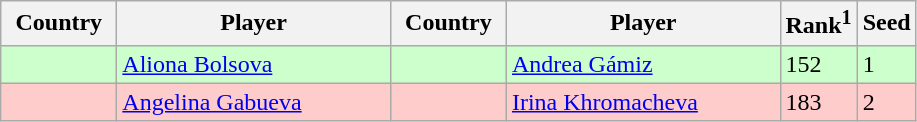<table class="sortable wikitable">
<tr>
<th width="70">Country</th>
<th width="175">Player</th>
<th width="70">Country</th>
<th width="175">Player</th>
<th>Rank<sup>1</sup></th>
<th>Seed</th>
</tr>
<tr style="background:#cfc;">
<td></td>
<td><a href='#'>Aliona Bolsova</a></td>
<td></td>
<td><a href='#'>Andrea Gámiz</a></td>
<td>152</td>
<td>1</td>
</tr>
<tr style="background:#fcc;">
<td></td>
<td><a href='#'>Angelina Gabueva</a></td>
<td></td>
<td><a href='#'>Irina Khromacheva</a></td>
<td>183</td>
<td>2</td>
</tr>
</table>
